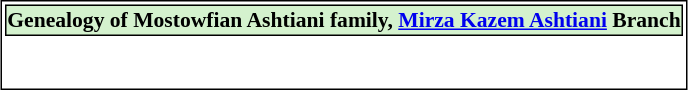<table style="clear:both; margin:1em auto; border:1px solid black">
<tr>
<th style="background-color:#D4F2CE; font-size:90%; border:1px solid black">Genealogy of Mostowfian Ashtiani family, <a href='#'>Mirza Kazem Ashtiani</a> Branch</th>
</tr>
<tr>
<td style="padding: 8px 30px; font-size:75%"><br>





















</td>
</tr>
</table>
